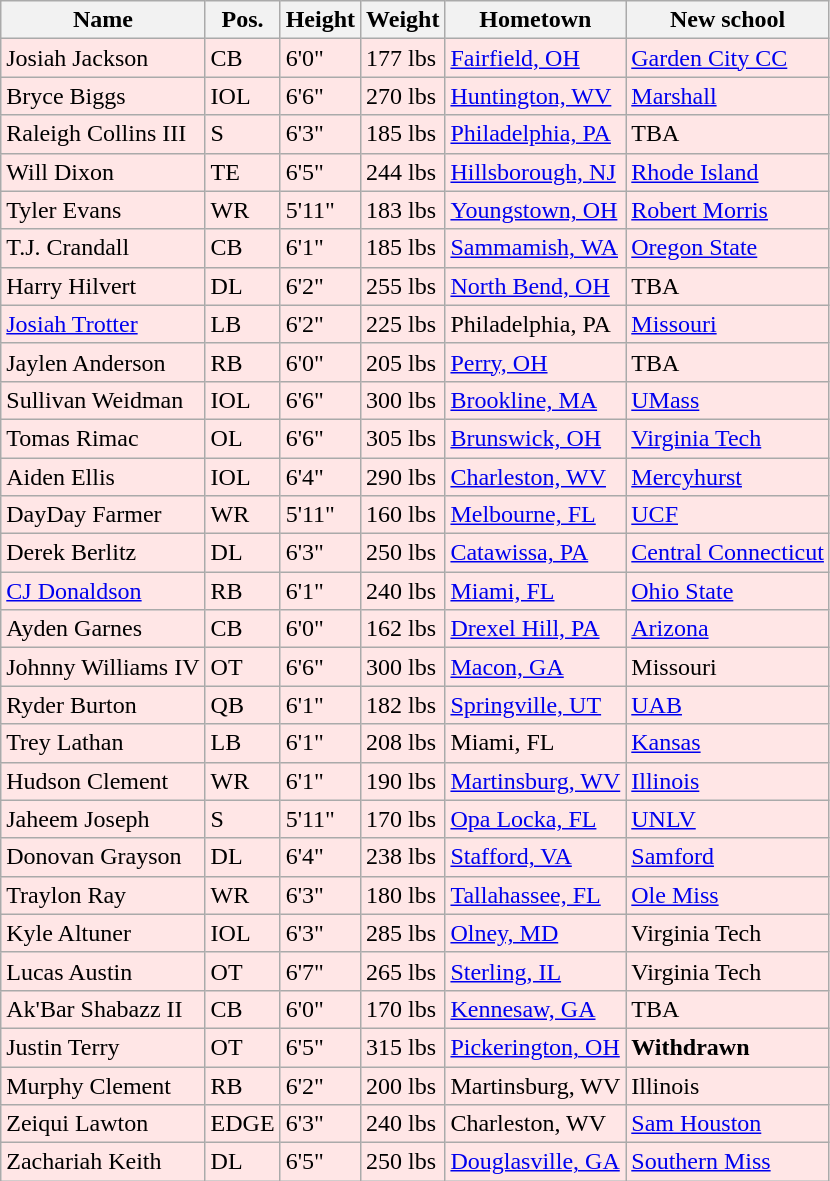<table class="wikitable sortable">
<tr>
<th>Name</th>
<th>Pos.</th>
<th>Height</th>
<th>Weight</th>
<th>Hometown</th>
<th class="unsortable">New school</th>
</tr>
<tr style="background:#FFE6E6;">
<td>Josiah Jackson</td>
<td>CB</td>
<td>6'0"</td>
<td>177 lbs</td>
<td><a href='#'>Fairfield, OH</a></td>
<td><a href='#'>Garden City CC</a></td>
</tr>
<tr style="background:#FFE6E6;">
<td>Bryce Biggs</td>
<td>IOL</td>
<td>6'6"</td>
<td>270 lbs</td>
<td><a href='#'>Huntington, WV</a></td>
<td><a href='#'>Marshall</a></td>
</tr>
<tr style="background:#FFE6E6;">
<td>Raleigh Collins III</td>
<td>S</td>
<td>6'3"</td>
<td>185 lbs</td>
<td><a href='#'>Philadelphia, PA</a></td>
<td>TBA</td>
</tr>
<tr style="background:#FFE6E6;">
<td>Will Dixon</td>
<td>TE</td>
<td>6'5"</td>
<td>244 lbs</td>
<td><a href='#'>Hillsborough, NJ</a></td>
<td><a href='#'>Rhode Island</a></td>
</tr>
<tr style="background:#FFE6E6;">
<td>Tyler Evans</td>
<td>WR</td>
<td>5'11"</td>
<td>183 lbs</td>
<td><a href='#'>Youngstown, OH</a></td>
<td><a href='#'>Robert Morris</a></td>
</tr>
<tr style="background:#FFE6E6;">
<td>T.J. Crandall</td>
<td>CB</td>
<td>6'1"</td>
<td>185 lbs</td>
<td><a href='#'>Sammamish, WA</a></td>
<td><a href='#'>Oregon State</a></td>
</tr>
<tr style="background:#FFE6E6;">
<td>Harry Hilvert</td>
<td>DL</td>
<td>6'2"</td>
<td>255 lbs</td>
<td><a href='#'>North Bend, OH</a></td>
<td>TBA</td>
</tr>
<tr style="background:#FFE6E6;">
<td><a href='#'>Josiah Trotter</a></td>
<td>LB</td>
<td>6'2"</td>
<td>225 lbs</td>
<td>Philadelphia, PA</td>
<td><a href='#'>Missouri</a></td>
</tr>
<tr style="background:#FFE6E6;">
<td>Jaylen Anderson</td>
<td>RB</td>
<td>6'0"</td>
<td>205 lbs</td>
<td><a href='#'>Perry, OH</a></td>
<td>TBA</td>
</tr>
<tr style="background:#FFE6E6;">
<td>Sullivan Weidman</td>
<td>IOL</td>
<td>6'6"</td>
<td>300 lbs</td>
<td><a href='#'>Brookline, MA</a></td>
<td><a href='#'>UMass</a></td>
</tr>
<tr style="background:#FFE6E6;">
<td>Tomas Rimac</td>
<td>OL</td>
<td>6'6"</td>
<td>305 lbs</td>
<td><a href='#'>Brunswick, OH</a></td>
<td><a href='#'>Virginia Tech</a></td>
</tr>
<tr style="background:#FFE6E6;">
<td>Aiden Ellis</td>
<td>IOL</td>
<td>6'4"</td>
<td>290 lbs</td>
<td><a href='#'>Charleston, WV</a></td>
<td><a href='#'>Mercyhurst</a></td>
</tr>
<tr style="background:#FFE6E6;">
<td>DayDay Farmer</td>
<td>WR</td>
<td>5'11"</td>
<td>160 lbs</td>
<td><a href='#'>Melbourne, FL</a></td>
<td><a href='#'>UCF</a></td>
</tr>
<tr style="background:#FFE6E6;">
<td>Derek Berlitz</td>
<td>DL</td>
<td>6'3"</td>
<td>250 lbs</td>
<td><a href='#'>Catawissa, PA</a></td>
<td><a href='#'>Central Connecticut</a></td>
</tr>
<tr style="background:#FFE6E6;">
<td><a href='#'>CJ Donaldson</a></td>
<td>RB</td>
<td>6'1"</td>
<td>240 lbs</td>
<td><a href='#'>Miami, FL</a></td>
<td><a href='#'>Ohio State</a></td>
</tr>
<tr style="background:#FFE6E6;">
<td>Ayden Garnes</td>
<td>CB</td>
<td>6'0"</td>
<td>162 lbs</td>
<td><a href='#'>Drexel Hill, PA</a></td>
<td><a href='#'>Arizona</a></td>
</tr>
<tr style="background:#FFE6E6;">
<td>Johnny Williams IV</td>
<td>OT</td>
<td>6'6"</td>
<td>300 lbs</td>
<td><a href='#'>Macon, GA</a></td>
<td>Missouri</td>
</tr>
<tr style="background:#FFE6E6;">
<td>Ryder Burton</td>
<td>QB</td>
<td>6'1"</td>
<td>182 lbs</td>
<td><a href='#'>Springville, UT</a></td>
<td><a href='#'>UAB</a></td>
</tr>
<tr style="background:#FFE6E6;">
<td>Trey Lathan</td>
<td>LB</td>
<td>6'1"</td>
<td>208 lbs</td>
<td>Miami, FL</td>
<td><a href='#'>Kansas</a></td>
</tr>
<tr style="background:#FFE6E6;">
<td>Hudson Clement</td>
<td>WR</td>
<td>6'1"</td>
<td>190 lbs</td>
<td><a href='#'>Martinsburg, WV</a></td>
<td><a href='#'>Illinois</a></td>
</tr>
<tr style="background:#FFE6E6;">
<td>Jaheem Joseph</td>
<td>S</td>
<td>5'11"</td>
<td>170 lbs</td>
<td><a href='#'>Opa Locka, FL</a></td>
<td><a href='#'>UNLV</a></td>
</tr>
<tr style="background:#FFE6E6;">
<td>Donovan Grayson</td>
<td>DL</td>
<td>6'4"</td>
<td>238 lbs</td>
<td><a href='#'>Stafford, VA</a></td>
<td><a href='#'>Samford</a></td>
</tr>
<tr style="background:#FFE6E6;">
<td>Traylon Ray</td>
<td>WR</td>
<td>6'3"</td>
<td>180 lbs</td>
<td><a href='#'>Tallahassee, FL</a></td>
<td><a href='#'>Ole Miss</a></td>
</tr>
<tr style="background:#FFE6E6;">
<td>Kyle Altuner</td>
<td>IOL</td>
<td>6'3"</td>
<td>285 lbs</td>
<td><a href='#'>Olney, MD</a></td>
<td>Virginia Tech</td>
</tr>
<tr style="background:#FFE6E6;">
<td>Lucas Austin</td>
<td>OT</td>
<td>6'7"</td>
<td>265 lbs</td>
<td><a href='#'>Sterling, IL</a></td>
<td>Virginia Tech</td>
</tr>
<tr style="background:#FFE6E6;">
<td>Ak'Bar Shabazz II</td>
<td>CB</td>
<td>6'0"</td>
<td>170 lbs</td>
<td><a href='#'>Kennesaw, GA</a></td>
<td>TBA</td>
</tr>
<tr style="background:#FFE6E6;">
<td>Justin Terry</td>
<td>OT</td>
<td>6'5"</td>
<td>315 lbs</td>
<td><a href='#'>Pickerington, OH</a></td>
<td><strong>Withdrawn</strong></td>
</tr>
<tr style="background:#FFE6E6;">
<td>Murphy Clement</td>
<td>RB</td>
<td>6'2"</td>
<td>200 lbs</td>
<td>Martinsburg, WV</td>
<td>Illinois</td>
</tr>
<tr style="background:#FFE6E6;">
<td>Zeiqui Lawton</td>
<td>EDGE</td>
<td>6'3"</td>
<td>240 lbs</td>
<td>Charleston, WV</td>
<td><a href='#'>Sam Houston</a></td>
</tr>
<tr style="background:#FFE6E6;">
<td>Zachariah Keith</td>
<td>DL</td>
<td>6'5"</td>
<td>250 lbs</td>
<td><a href='#'>Douglasville, GA</a></td>
<td><a href='#'>Southern Miss</a></td>
</tr>
</table>
